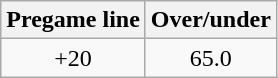<table class="wikitable" style="margin-left: auto; margin-right: auto; border: none; display: inline-table;">
<tr align="center">
<th style=>Pregame line</th>
<th style=>Over/under</th>
</tr>
<tr align="center">
<td>+20</td>
<td>65.0</td>
</tr>
</table>
